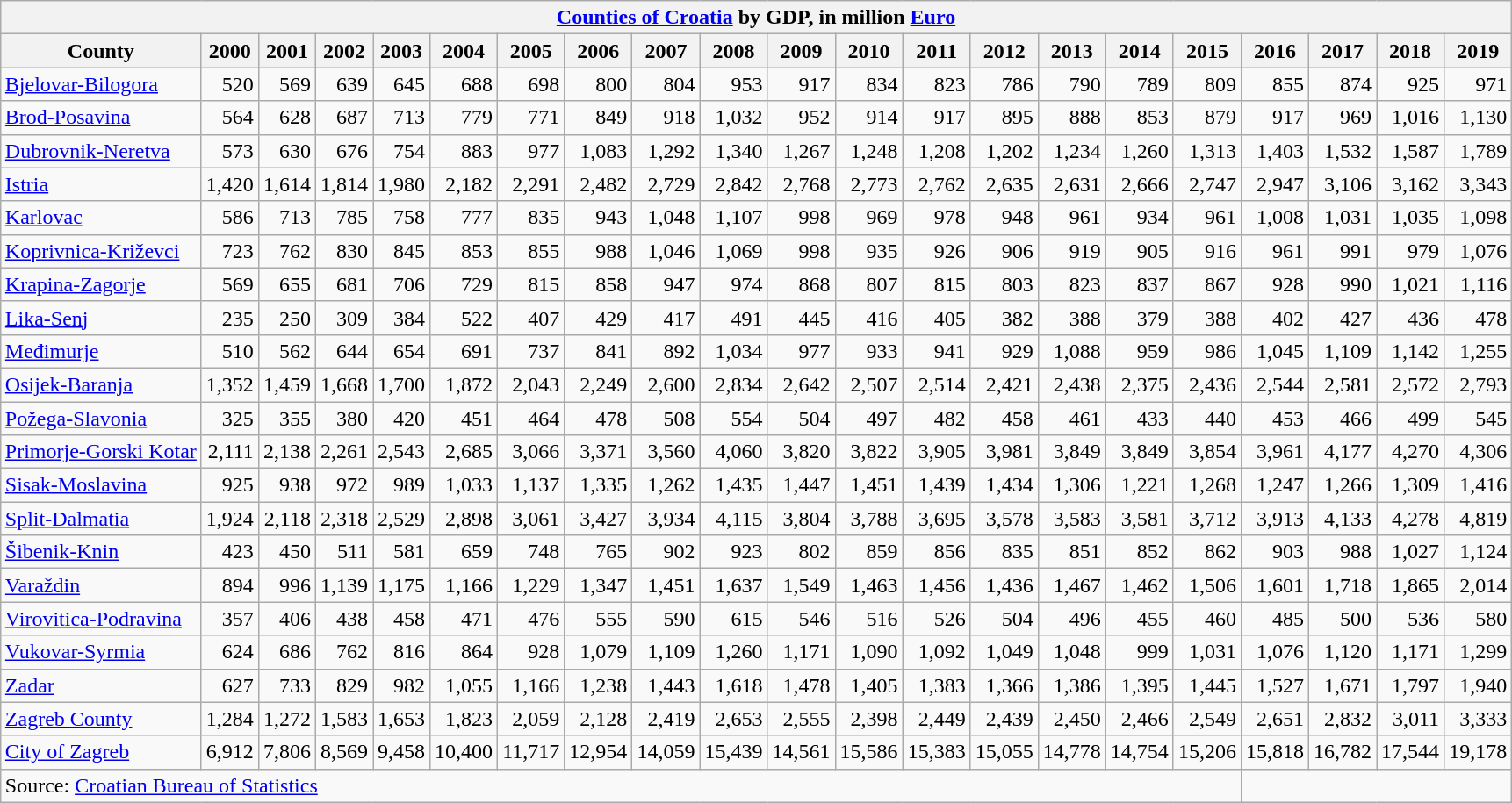<table class="wikitable sortable" style="margin: 1em auto 1em auto;">
<tr>
<th colspan=21><a href='#'>Counties of Croatia</a> by GDP, in million <a href='#'>Euro</a></th>
</tr>
<tr>
<th data-sort-type="text">County</th>
<th data-sort-type="number">2000</th>
<th data-sort-type="number">2001</th>
<th data-sort-type="number">2002</th>
<th data-sort-type="number">2003</th>
<th data-sort-type="number">2004</th>
<th data-sort-type="number">2005</th>
<th data-sort-type="number">2006</th>
<th data-sort-type="number">2007</th>
<th data-sort-type="number">2008</th>
<th data-sort-type="number">2009</th>
<th data-sort-type="number">2010</th>
<th data-sort-type="number">2011</th>
<th data-sort-type="number">2012</th>
<th data-sort-type="number">2013</th>
<th data-sort-type="number">2014</th>
<th data-sort-type="number">2015</th>
<th data-sort-type="number">2016</th>
<th data-sort-type="number">2017</th>
<th data-sort-type="number">2018</th>
<th data-sort-type="number">2019</th>
</tr>
<tr>
<td align="left"> <a href='#'>Bjelovar-Bilogora</a></td>
<td align=right>520</td>
<td align=right>569</td>
<td align=right>639</td>
<td align=right>645</td>
<td align=right>688</td>
<td align=right>698</td>
<td align=right>800</td>
<td align=right>804</td>
<td align=right>953</td>
<td align=right>917</td>
<td align=right>834</td>
<td align=right>823</td>
<td align=right>786</td>
<td align=right>790</td>
<td align=right>789</td>
<td align=right>809</td>
<td align=right>855</td>
<td align=right>874</td>
<td align=right>925</td>
<td align=right>971</td>
</tr>
<tr>
<td align="left"> <a href='#'>Brod-Posavina</a></td>
<td align=right>564</td>
<td align=right>628</td>
<td align=right>687</td>
<td align=right>713</td>
<td align=right>779</td>
<td align=right>771</td>
<td align=right>849</td>
<td align=right>918</td>
<td align=right>1,032</td>
<td align=right>952</td>
<td align=right>914</td>
<td align=right>917</td>
<td align=right>895</td>
<td align=right>888</td>
<td align=right>853</td>
<td align=right>879</td>
<td align=right>917</td>
<td align=right>969</td>
<td align=right>1,016</td>
<td align=right>1,130</td>
</tr>
<tr>
<td align="left"> <a href='#'>Dubrovnik-Neretva</a></td>
<td align=right>573</td>
<td align=right>630</td>
<td align=right>676</td>
<td align=right>754</td>
<td align=right>883</td>
<td align=right>977</td>
<td align=right>1,083</td>
<td align=right>1,292</td>
<td align=right>1,340</td>
<td align=right>1,267</td>
<td align=right>1,248</td>
<td align=right>1,208</td>
<td align=right>1,202</td>
<td align=right>1,234</td>
<td align=right>1,260</td>
<td align=right>1,313</td>
<td align=right>1,403</td>
<td align=right>1,532</td>
<td align=right>1,587</td>
<td align=right>1,789</td>
</tr>
<tr>
<td align="left"> <a href='#'>Istria</a></td>
<td align=right>1,420</td>
<td align=right>1,614</td>
<td align=right>1,814</td>
<td align=right>1,980</td>
<td align=right>2,182</td>
<td align=right>2,291</td>
<td align=right>2,482</td>
<td align=right>2,729</td>
<td align=right>2,842</td>
<td align=right>2,768</td>
<td align=right>2,773</td>
<td align=right>2,762</td>
<td align=right>2,635</td>
<td align=right>2,631</td>
<td align=right>2,666</td>
<td align=right>2,747</td>
<td align=right>2,947</td>
<td align=right>3,106</td>
<td align=right>3,162</td>
<td align=right>3,343</td>
</tr>
<tr>
<td align="left"> <a href='#'>Karlovac</a></td>
<td align=right>586</td>
<td align=right>713</td>
<td align=right>785</td>
<td align=right>758</td>
<td align=right>777</td>
<td align=right>835</td>
<td align=right>943</td>
<td align=right>1,048</td>
<td align=right>1,107</td>
<td align=right>998</td>
<td align=right>969</td>
<td align=right>978</td>
<td align=right>948</td>
<td align=right>961</td>
<td align=right>934</td>
<td align=right>961</td>
<td align=right>1,008</td>
<td align=right>1,031</td>
<td align=right>1,035</td>
<td align=right>1,098</td>
</tr>
<tr>
<td align="left"> <a href='#'>Koprivnica-Križevci</a></td>
<td align=right>723</td>
<td align=right>762</td>
<td align=right>830</td>
<td align=right>845</td>
<td align=right>853</td>
<td align=right>855</td>
<td align=right>988</td>
<td align=right>1,046</td>
<td align=right>1,069</td>
<td align=right>998</td>
<td align=right>935</td>
<td align=right>926</td>
<td align=right>906</td>
<td align=right>919</td>
<td align=right>905</td>
<td align=right>916</td>
<td align=right>961</td>
<td align=right>991</td>
<td align=right>979</td>
<td align=right>1,076</td>
</tr>
<tr>
<td align="left"> <a href='#'>Krapina-Zagorje</a></td>
<td align=right>569</td>
<td align=right>655</td>
<td align=right>681</td>
<td align=right>706</td>
<td align=right>729</td>
<td align=right>815</td>
<td align=right>858</td>
<td align=right>947</td>
<td align=right>974</td>
<td align=right>868</td>
<td align=right>807</td>
<td align=right>815</td>
<td align=right>803</td>
<td align=right>823</td>
<td align=right>837</td>
<td align=right>867</td>
<td align=right>928</td>
<td align=right>990</td>
<td align=right>1,021</td>
<td align=right>1,116</td>
</tr>
<tr>
<td align="left"> <a href='#'>Lika-Senj</a></td>
<td align=right>235</td>
<td align=right>250</td>
<td align=right>309</td>
<td align=right>384</td>
<td align=right>522</td>
<td align=right>407</td>
<td align=right>429</td>
<td align=right>417</td>
<td align=right>491</td>
<td align=right>445</td>
<td align=right>416</td>
<td align=right>405</td>
<td align=right>382</td>
<td align=right>388</td>
<td align=right>379</td>
<td align=right>388</td>
<td align=right>402</td>
<td align=right>427</td>
<td align=right>436</td>
<td align=right>478</td>
</tr>
<tr>
<td align="left"> <a href='#'>Međimurje</a></td>
<td align=right>510</td>
<td align=right>562</td>
<td align=right>644</td>
<td align=right>654</td>
<td align=right>691</td>
<td align=right>737</td>
<td align=right>841</td>
<td align=right>892</td>
<td align=right>1,034</td>
<td align=right>977</td>
<td align=right>933</td>
<td align=right>941</td>
<td align=right>929</td>
<td align=right>1,088</td>
<td align=right>959</td>
<td align=right>986</td>
<td align=right>1,045</td>
<td align=right>1,109</td>
<td align=right>1,142</td>
<td align=right>1,255</td>
</tr>
<tr>
<td align="left"> <a href='#'>Osijek-Baranja</a></td>
<td align=right>1,352</td>
<td align=right>1,459</td>
<td align=right>1,668</td>
<td align=right>1,700</td>
<td align=right>1,872</td>
<td align=right>2,043</td>
<td align=right>2,249</td>
<td align=right>2,600</td>
<td align=right>2,834</td>
<td align=right>2,642</td>
<td align=right>2,507</td>
<td align=right>2,514</td>
<td align=right>2,421</td>
<td align=right>2,438</td>
<td align=right>2,375</td>
<td align=right>2,436</td>
<td align=right>2,544</td>
<td align=right>2,581</td>
<td align=right>2,572</td>
<td align=right>2,793</td>
</tr>
<tr>
<td align="left"> <a href='#'>Požega-Slavonia</a></td>
<td align=right>325</td>
<td align=right>355</td>
<td align=right>380</td>
<td align=right>420</td>
<td align=right>451</td>
<td align=right>464</td>
<td align=right>478</td>
<td align=right>508</td>
<td align=right>554</td>
<td align=right>504</td>
<td align=right>497</td>
<td align=right>482</td>
<td align=right>458</td>
<td align=right>461</td>
<td align=right>433</td>
<td align=right>440</td>
<td align=right>453</td>
<td align=right>466</td>
<td align=right>499</td>
<td align=right>545</td>
</tr>
<tr>
<td align="left">  <a href='#'>Primorje-Gorski Kotar</a></td>
<td align=right>2,111</td>
<td align=right>2,138</td>
<td align=right>2,261</td>
<td align=right>2,543</td>
<td align=right>2,685</td>
<td align=right>3,066</td>
<td align=right>3,371</td>
<td align=right>3,560</td>
<td align=right>4,060</td>
<td align=right>3,820</td>
<td align=right>3,822</td>
<td align=right>3,905</td>
<td align=right>3,981</td>
<td align=right>3,849</td>
<td align=right>3,849</td>
<td align=right>3,854</td>
<td align=right>3,961</td>
<td align=right>4,177</td>
<td align=right>4,270</td>
<td align=right>4,306</td>
</tr>
<tr>
<td align="left"> <a href='#'>Sisak-Moslavina</a></td>
<td align=right>925</td>
<td align=right>938</td>
<td align=right>972</td>
<td align=right>989</td>
<td align=right>1,033</td>
<td align=right>1,137</td>
<td align=right>1,335</td>
<td align=right>1,262</td>
<td align=right>1,435</td>
<td align=right>1,447</td>
<td align=right>1,451</td>
<td align=right>1,439</td>
<td align=right>1,434</td>
<td align=right>1,306</td>
<td align=right>1,221</td>
<td align=right>1,268</td>
<td align=right>1,247</td>
<td align=right>1,266</td>
<td align=right>1,309</td>
<td align=right>1,416</td>
</tr>
<tr>
<td align="left"> <a href='#'>Split-Dalmatia</a></td>
<td align=right>1,924</td>
<td align=right>2,118</td>
<td align=right>2,318</td>
<td align=right>2,529</td>
<td align=right>2,898</td>
<td align=right>3,061</td>
<td align=right>3,427</td>
<td align=right>3,934</td>
<td align=right>4,115</td>
<td align=right>3,804</td>
<td align=right>3,788</td>
<td align=right>3,695</td>
<td align=right>3,578</td>
<td align=right>3,583</td>
<td align=right>3,581</td>
<td align=right>3,712</td>
<td align=right>3,913</td>
<td align=right>4,133</td>
<td align=right>4,278</td>
<td align=right>4,819</td>
</tr>
<tr>
<td align="left"> <a href='#'>Šibenik-Knin</a></td>
<td align=right>423</td>
<td align=right>450</td>
<td align=right>511</td>
<td align=right>581</td>
<td align=right>659</td>
<td align=right>748</td>
<td align=right>765</td>
<td align=right>902</td>
<td align=right>923</td>
<td align=right>802</td>
<td align=right>859</td>
<td align=right>856</td>
<td align=right>835</td>
<td align=right>851</td>
<td align=right>852</td>
<td align=right>862</td>
<td align=right>903</td>
<td align=right>988</td>
<td align=right>1,027</td>
<td align=right>1,124</td>
</tr>
<tr>
<td align="left"> <a href='#'>Varaždin</a></td>
<td align=right>894</td>
<td align=right>996</td>
<td align=right>1,139</td>
<td align=right>1,175</td>
<td align=right>1,166</td>
<td align=right>1,229</td>
<td align=right>1,347</td>
<td align=right>1,451</td>
<td align=right>1,637</td>
<td align=right>1,549</td>
<td align=right>1,463</td>
<td align=right>1,456</td>
<td align=right>1,436</td>
<td align=right>1,467</td>
<td align=right>1,462</td>
<td align=right>1,506</td>
<td align=right>1,601</td>
<td align=right>1,718</td>
<td align=right>1,865</td>
<td align=right>2,014</td>
</tr>
<tr>
<td align="left"> <a href='#'>Virovitica-Podravina</a></td>
<td align=right>357</td>
<td align=right>406</td>
<td align=right>438</td>
<td align=right>458</td>
<td align=right>471</td>
<td align=right>476</td>
<td align=right>555</td>
<td align=right>590</td>
<td align=right>615</td>
<td align=right>546</td>
<td align=right>516</td>
<td align=right>526</td>
<td align=right>504</td>
<td align=right>496</td>
<td align=right>455</td>
<td align=right>460</td>
<td align=right>485</td>
<td align=right>500</td>
<td align=right>536</td>
<td align=right>580</td>
</tr>
<tr>
<td align="left"> <a href='#'>Vukovar-Syrmia</a></td>
<td align=right>624</td>
<td align=right>686</td>
<td align=right>762</td>
<td align=right>816</td>
<td align=right>864</td>
<td align=right>928</td>
<td align=right>1,079</td>
<td align=right>1,109</td>
<td align=right>1,260</td>
<td align=right>1,171</td>
<td align=right>1,090</td>
<td align=right>1,092</td>
<td align=right>1,049</td>
<td align=right>1,048</td>
<td align=right>999</td>
<td align=right>1,031</td>
<td align=right>1,076</td>
<td align=right>1,120</td>
<td align=right>1,171</td>
<td align=right>1,299</td>
</tr>
<tr>
<td align="left"> <a href='#'>Zadar</a></td>
<td align=right>627</td>
<td align=right>733</td>
<td align=right>829</td>
<td align=right>982</td>
<td align=right>1,055</td>
<td align=right>1,166</td>
<td align=right>1,238</td>
<td align=right>1,443</td>
<td align=right>1,618</td>
<td align=right>1,478</td>
<td align=right>1,405</td>
<td align=right>1,383</td>
<td align=right>1,366</td>
<td align=right>1,386</td>
<td align=right>1,395</td>
<td align=right>1,445</td>
<td align=right>1,527</td>
<td align=right>1,671</td>
<td align=right>1,797</td>
<td align=right>1,940</td>
</tr>
<tr>
<td align="left"> <a href='#'>Zagreb County</a></td>
<td align=right>1,284</td>
<td align=right>1,272</td>
<td align=right>1,583</td>
<td align=right>1,653</td>
<td align=right>1,823</td>
<td align=right>2,059</td>
<td align=right>2,128</td>
<td align=right>2,419</td>
<td align=right>2,653</td>
<td align=right>2,555</td>
<td align=right>2,398</td>
<td align=right>2,449</td>
<td align=right>2,439</td>
<td align=right>2,450</td>
<td align=right>2,466</td>
<td align=right>2,549</td>
<td align=right>2,651</td>
<td align=right>2,832</td>
<td align=right>3,011</td>
<td align=right>3,333</td>
</tr>
<tr>
<td align="left"> <a href='#'>City of Zagreb</a></td>
<td align=right>6,912</td>
<td align=right>7,806</td>
<td align=right>8,569</td>
<td align=right>9,458</td>
<td align=right>10,400</td>
<td align=right>11,717</td>
<td align=right>12,954</td>
<td align=right>14,059</td>
<td align=right>15,439</td>
<td align=right>14,561</td>
<td align=right>15,586</td>
<td align=right>15,383</td>
<td align=right>15,055</td>
<td align=right>14,778</td>
<td align=right>14,754</td>
<td align=right>15,206</td>
<td align=right>15,818</td>
<td align=right>16,782</td>
<td align=right>17,544</td>
<td align=right>19,178</td>
</tr>
<tr class="sortbottom">
<td colspan=17 align="left">Source: <a href='#'>Croatian Bureau of Statistics</a></td>
</tr>
</table>
